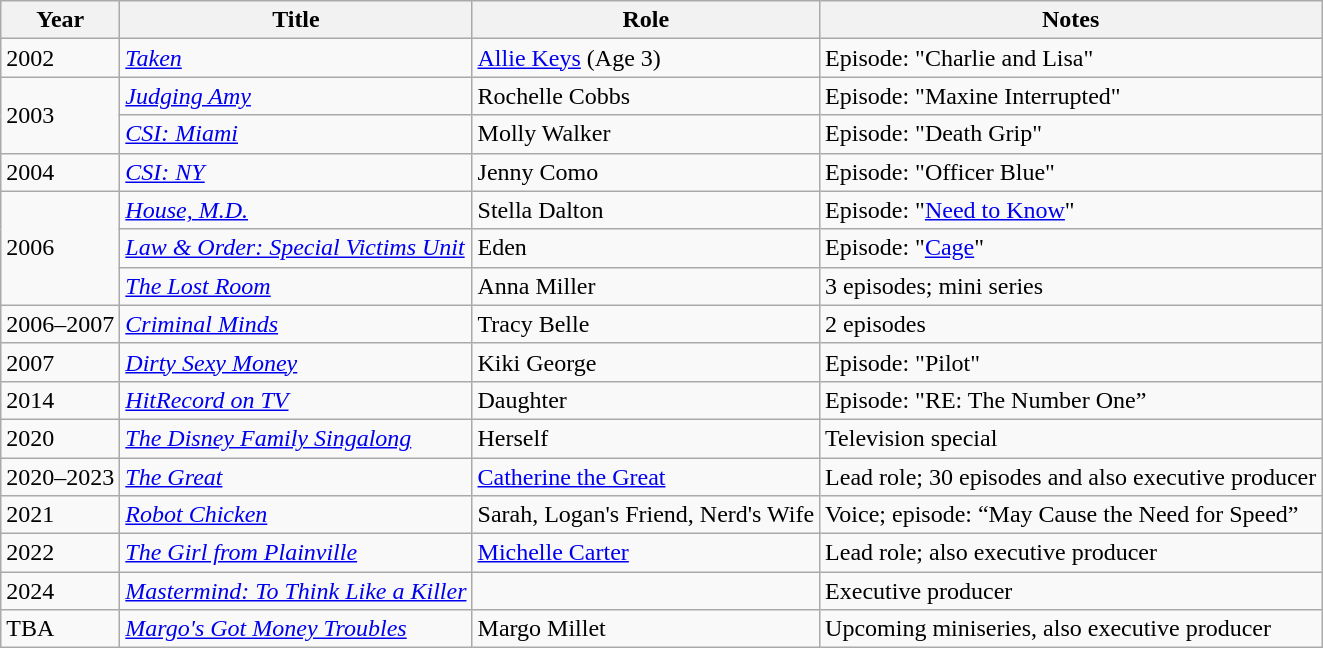<table class="wikitable sortable plainrowheaders">
<tr>
<th>Year</th>
<th>Title</th>
<th>Role</th>
<th>Notes</th>
</tr>
<tr>
<td>2002</td>
<td><em><a href='#'>Taken</a></em></td>
<td><a href='#'>Allie Keys</a> (Age 3)</td>
<td>Episode: "Charlie and Lisa"</td>
</tr>
<tr>
<td rowspan=2>2003</td>
<td><em><a href='#'>Judging Amy</a></em></td>
<td>Rochelle Cobbs</td>
<td>Episode: "Maxine Interrupted"</td>
</tr>
<tr>
<td><em><a href='#'>CSI: Miami</a></em></td>
<td>Molly Walker</td>
<td>Episode: "Death Grip"</td>
</tr>
<tr>
<td>2004</td>
<td><em><a href='#'>CSI: NY</a></em></td>
<td>Jenny Como</td>
<td>Episode: "Officer Blue"</td>
</tr>
<tr>
<td rowspan=3>2006</td>
<td><em><a href='#'>House, M.D.</a></em></td>
<td>Stella Dalton</td>
<td>Episode: "<a href='#'>Need to Know</a>"</td>
</tr>
<tr>
<td><em><a href='#'>Law & Order: Special Victims Unit</a></em></td>
<td>Eden</td>
<td>Episode: "<a href='#'>Cage</a>"</td>
</tr>
<tr>
<td><em><a href='#'>The Lost Room</a></em></td>
<td>Anna Miller</td>
<td>3 episodes; mini series</td>
</tr>
<tr>
<td>2006–2007</td>
<td><em><a href='#'>Criminal Minds</a></em></td>
<td>Tracy Belle</td>
<td>2 episodes</td>
</tr>
<tr>
<td>2007</td>
<td><em><a href='#'>Dirty Sexy Money</a></em></td>
<td>Kiki George</td>
<td>Episode: "Pilot"</td>
</tr>
<tr>
<td>2014</td>
<td><em><a href='#'>HitRecord on TV</a></em></td>
<td>Daughter</td>
<td>Episode: "RE: The Number One”</td>
</tr>
<tr>
<td>2020</td>
<td><em><a href='#'>The Disney Family Singalong</a></em></td>
<td>Herself</td>
<td>Television special</td>
</tr>
<tr>
<td>2020–2023</td>
<td><em><a href='#'>The Great</a></em></td>
<td><a href='#'>Catherine the Great</a></td>
<td>Lead role; 30 episodes and also executive producer</td>
</tr>
<tr>
<td>2021</td>
<td><em><a href='#'>Robot Chicken</a></em></td>
<td>Sarah, Logan's Friend, Nerd's Wife</td>
<td>Voice; episode: “May Cause the Need for Speed”</td>
</tr>
<tr>
<td>2022</td>
<td><em><a href='#'>The Girl from Plainville</a></em></td>
<td><a href='#'>Michelle Carter</a></td>
<td>Lead role; also executive producer</td>
</tr>
<tr>
<td>2024</td>
<td><em><a href='#'>Mastermind: To Think Like a Killer</a></em></td>
<td></td>
<td>Executive producer</td>
</tr>
<tr>
<td>TBA</td>
<td><em><a href='#'>Margo's Got Money Troubles</a></em></td>
<td>Margo Millet</td>
<td>Upcoming miniseries, also executive producer</td>
</tr>
</table>
